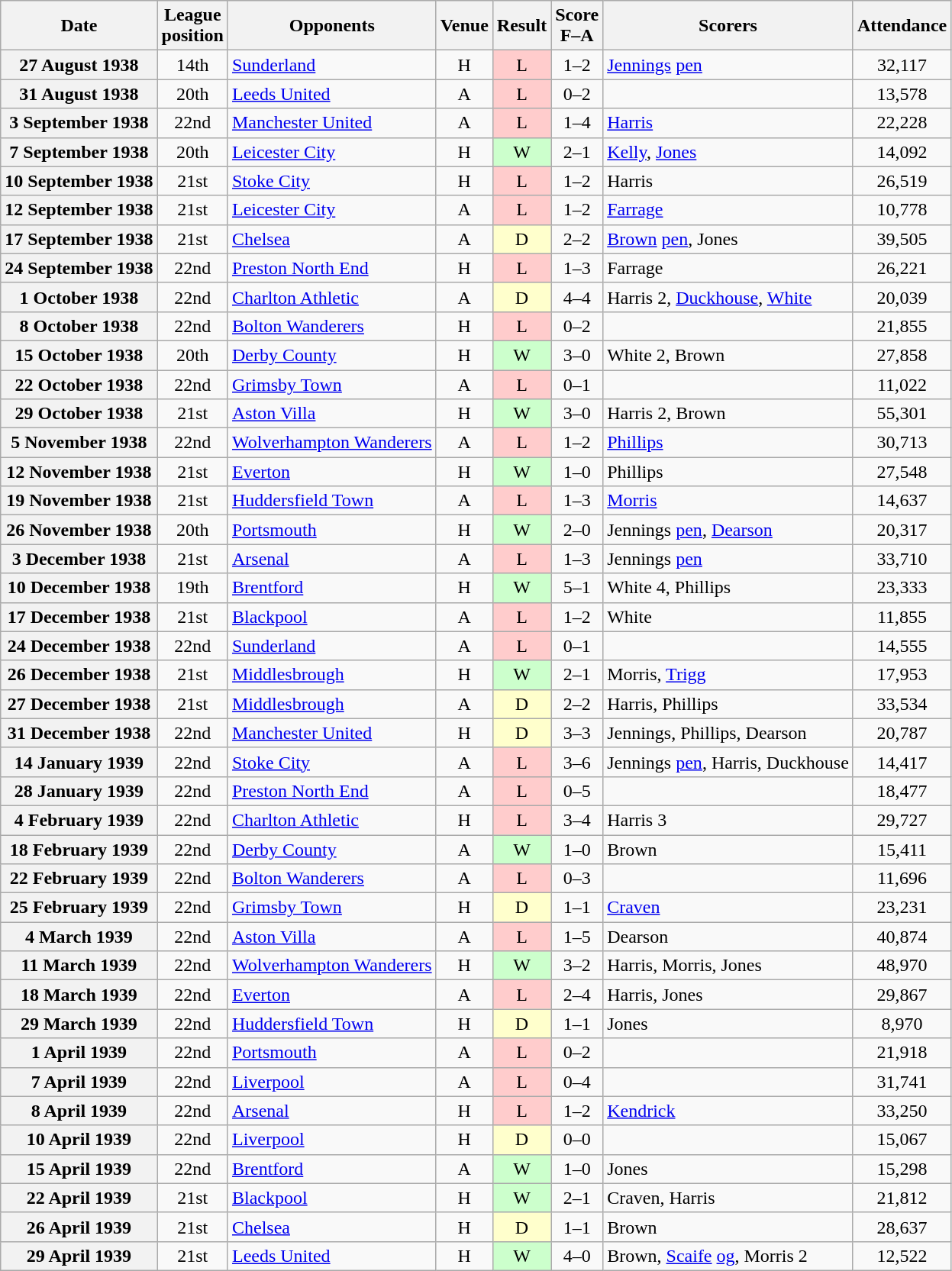<table class="wikitable plainrowheaders" style="text-align:center">
<tr>
<th scope="col">Date</th>
<th scope="col">League<br>position</th>
<th scope="col">Opponents</th>
<th scope="col">Venue</th>
<th scope="col">Result</th>
<th scope="col">Score<br>F–A</th>
<th scope="col">Scorers</th>
<th scope="col">Attendance</th>
</tr>
<tr>
<th scope="row">27 August 1938</th>
<td>14th</td>
<td align="left"><a href='#'>Sunderland</a></td>
<td>H</td>
<td style=background:#fcc>L</td>
<td>1–2</td>
<td align="left"><a href='#'>Jennings</a> <a href='#'>pen</a></td>
<td>32,117</td>
</tr>
<tr>
<th scope="row">31 August 1938</th>
<td>20th</td>
<td align="left"><a href='#'>Leeds United</a></td>
<td>A</td>
<td style=background:#fcc>L</td>
<td>0–2</td>
<td></td>
<td>13,578</td>
</tr>
<tr>
<th scope="row">3 September 1938</th>
<td>22nd</td>
<td align="left"><a href='#'>Manchester United</a></td>
<td>A</td>
<td style=background:#fcc>L</td>
<td>1–4</td>
<td align="left"><a href='#'>Harris</a></td>
<td>22,228</td>
</tr>
<tr>
<th scope="row">7 September 1938</th>
<td>20th</td>
<td align="left"><a href='#'>Leicester City</a></td>
<td>H</td>
<td style=background:#cfc>W</td>
<td>2–1</td>
<td align="left"><a href='#'>Kelly</a>, <a href='#'>Jones</a></td>
<td>14,092</td>
</tr>
<tr>
<th scope="row">10 September 1938</th>
<td>21st</td>
<td align="left"><a href='#'>Stoke City</a></td>
<td>H</td>
<td style=background:#fcc>L</td>
<td>1–2</td>
<td align="left">Harris</td>
<td>26,519</td>
</tr>
<tr>
<th scope="row">12 September 1938</th>
<td>21st</td>
<td align="left"><a href='#'>Leicester City</a></td>
<td>A</td>
<td style=background:#fcc>L</td>
<td>1–2</td>
<td align="left"><a href='#'>Farrage</a></td>
<td>10,778</td>
</tr>
<tr>
<th scope="row">17 September 1938</th>
<td>21st</td>
<td align="left"><a href='#'>Chelsea</a></td>
<td>A</td>
<td style=background:#ffc>D</td>
<td>2–2</td>
<td align="left"><a href='#'>Brown</a> <a href='#'>pen</a>, Jones</td>
<td>39,505</td>
</tr>
<tr>
<th scope="row">24 September 1938</th>
<td>22nd</td>
<td align="left"><a href='#'>Preston North End</a></td>
<td>H</td>
<td style=background:#fcc>L</td>
<td>1–3</td>
<td align="left">Farrage</td>
<td>26,221</td>
</tr>
<tr>
<th scope="row">1 October 1938</th>
<td>22nd</td>
<td align="left"><a href='#'>Charlton Athletic</a></td>
<td>A</td>
<td style=background:#ffc>D</td>
<td>4–4</td>
<td align="left">Harris 2, <a href='#'>Duckhouse</a>, <a href='#'>White</a></td>
<td>20,039</td>
</tr>
<tr>
<th scope="row">8 October 1938</th>
<td>22nd</td>
<td align="left"><a href='#'>Bolton Wanderers</a></td>
<td>H</td>
<td style=background:#fcc>L</td>
<td>0–2</td>
<td></td>
<td>21,855</td>
</tr>
<tr>
<th scope="row">15 October 1938</th>
<td>20th</td>
<td align="left"><a href='#'>Derby County</a></td>
<td>H</td>
<td style=background:#cfc>W</td>
<td>3–0</td>
<td align="left">White 2, Brown</td>
<td>27,858</td>
</tr>
<tr>
<th scope="row">22 October 1938</th>
<td>22nd</td>
<td align="left"><a href='#'>Grimsby Town</a></td>
<td>A</td>
<td style=background:#fcc>L</td>
<td>0–1</td>
<td></td>
<td>11,022</td>
</tr>
<tr>
<th scope="row">29 October 1938</th>
<td>21st</td>
<td align="left"><a href='#'>Aston Villa</a></td>
<td>H</td>
<td style=background:#cfc>W</td>
<td>3–0</td>
<td align="left">Harris 2, Brown</td>
<td>55,301</td>
</tr>
<tr>
<th scope="row">5 November 1938</th>
<td>22nd</td>
<td align="left"><a href='#'>Wolverhampton Wanderers</a></td>
<td>A</td>
<td style=background:#fcc>L</td>
<td>1–2</td>
<td align="left"><a href='#'>Phillips</a></td>
<td>30,713</td>
</tr>
<tr>
<th scope="row">12 November 1938</th>
<td>21st</td>
<td align="left"><a href='#'>Everton</a></td>
<td>H</td>
<td style=background:#cfc>W</td>
<td>1–0</td>
<td align="left">Phillips</td>
<td>27,548</td>
</tr>
<tr>
<th scope="row">19 November 1938</th>
<td>21st</td>
<td align="left"><a href='#'>Huddersfield Town</a></td>
<td>A</td>
<td style=background:#fcc>L</td>
<td>1–3</td>
<td align="left"><a href='#'>Morris</a></td>
<td>14,637</td>
</tr>
<tr>
<th scope="row">26 November 1938</th>
<td>20th</td>
<td align="left"><a href='#'>Portsmouth</a></td>
<td>H</td>
<td style=background:#cfc>W</td>
<td>2–0</td>
<td align="left">Jennings <a href='#'>pen</a>, <a href='#'>Dearson</a></td>
<td>20,317</td>
</tr>
<tr>
<th scope="row">3 December 1938</th>
<td>21st</td>
<td align="left"><a href='#'>Arsenal</a></td>
<td>A</td>
<td style=background:#fcc>L</td>
<td>1–3</td>
<td align="left">Jennings <a href='#'>pen</a></td>
<td>33,710</td>
</tr>
<tr>
<th scope="row">10 December 1938</th>
<td>19th</td>
<td align="left"><a href='#'>Brentford</a></td>
<td>H</td>
<td style=background:#cfc>W</td>
<td>5–1</td>
<td align="left">White 4, Phillips</td>
<td>23,333</td>
</tr>
<tr>
<th scope="row">17 December 1938</th>
<td>21st</td>
<td align="left"><a href='#'>Blackpool</a></td>
<td>A</td>
<td style=background:#fcc>L</td>
<td>1–2</td>
<td align="left">White</td>
<td>11,855</td>
</tr>
<tr>
<th scope="row">24 December 1938</th>
<td>22nd</td>
<td align="left"><a href='#'>Sunderland</a></td>
<td>A</td>
<td style=background:#fcc>L</td>
<td>0–1</td>
<td></td>
<td>14,555</td>
</tr>
<tr>
<th scope="row">26 December 1938</th>
<td>21st</td>
<td align="left"><a href='#'>Middlesbrough</a></td>
<td>H</td>
<td style=background:#cfc>W</td>
<td>2–1</td>
<td align="left">Morris, <a href='#'>Trigg</a></td>
<td>17,953</td>
</tr>
<tr>
<th scope="row">27 December 1938</th>
<td>21st</td>
<td align="left"><a href='#'>Middlesbrough</a></td>
<td>A</td>
<td style=background:#ffc>D</td>
<td>2–2</td>
<td align="left">Harris, Phillips</td>
<td>33,534</td>
</tr>
<tr>
<th scope="row">31 December 1938</th>
<td>22nd</td>
<td align="left"><a href='#'>Manchester United</a></td>
<td>H</td>
<td style=background:#ffc>D</td>
<td>3–3</td>
<td align="left">Jennings, Phillips, Dearson</td>
<td>20,787</td>
</tr>
<tr>
<th scope="row">14 January 1939</th>
<td>22nd</td>
<td align="left"><a href='#'>Stoke City</a></td>
<td>A</td>
<td style=background:#fcc>L</td>
<td>3–6</td>
<td align="left">Jennings <a href='#'>pen</a>, Harris, Duckhouse</td>
<td>14,417</td>
</tr>
<tr>
<th scope="row">28 January 1939</th>
<td>22nd</td>
<td align="left"><a href='#'>Preston North End</a></td>
<td>A</td>
<td style=background:#fcc>L</td>
<td>0–5</td>
<td></td>
<td>18,477</td>
</tr>
<tr>
<th scope="row">4 February 1939</th>
<td>22nd</td>
<td align="left"><a href='#'>Charlton Athletic</a></td>
<td>H</td>
<td style=background:#fcc>L</td>
<td>3–4</td>
<td align="left">Harris 3</td>
<td>29,727</td>
</tr>
<tr>
<th scope="row">18 February 1939</th>
<td>22nd</td>
<td align="left"><a href='#'>Derby County</a></td>
<td>A</td>
<td style=background:#cfc>W</td>
<td>1–0</td>
<td align="left">Brown</td>
<td>15,411</td>
</tr>
<tr>
<th scope="row">22 February 1939</th>
<td>22nd</td>
<td align="left"><a href='#'>Bolton Wanderers</a></td>
<td>A</td>
<td style=background:#fcc>L</td>
<td>0–3</td>
<td></td>
<td>11,696</td>
</tr>
<tr>
<th scope="row">25 February 1939</th>
<td>22nd</td>
<td align="left"><a href='#'>Grimsby Town</a></td>
<td>H</td>
<td style=background:#ffc>D</td>
<td>1–1</td>
<td align="left"><a href='#'>Craven</a></td>
<td>23,231</td>
</tr>
<tr>
<th scope="row">4 March 1939</th>
<td>22nd</td>
<td align="left"><a href='#'>Aston Villa</a></td>
<td>A</td>
<td style=background:#fcc>L</td>
<td>1–5</td>
<td align="left">Dearson</td>
<td>40,874</td>
</tr>
<tr>
<th scope="row">11 March 1939</th>
<td>22nd</td>
<td align="left"><a href='#'>Wolverhampton Wanderers</a></td>
<td>H</td>
<td style=background:#cfc>W</td>
<td>3–2</td>
<td align="left">Harris, Morris, Jones</td>
<td>48,970</td>
</tr>
<tr>
<th scope="row">18 March 1939</th>
<td>22nd</td>
<td align="left"><a href='#'>Everton</a></td>
<td>A</td>
<td style=background:#fcc>L</td>
<td>2–4</td>
<td align="left">Harris, Jones</td>
<td>29,867</td>
</tr>
<tr>
<th scope="row">29 March 1939</th>
<td>22nd</td>
<td align="left"><a href='#'>Huddersfield Town</a></td>
<td>H</td>
<td style=background:#ffc>D</td>
<td>1–1</td>
<td align="left">Jones</td>
<td>8,970</td>
</tr>
<tr>
<th scope="row">1 April 1939</th>
<td>22nd</td>
<td align="left"><a href='#'>Portsmouth</a></td>
<td>A</td>
<td style=background:#fcc>L</td>
<td>0–2</td>
<td></td>
<td>21,918</td>
</tr>
<tr>
<th scope="row">7 April 1939</th>
<td>22nd</td>
<td align="left"><a href='#'>Liverpool</a></td>
<td>A</td>
<td style=background:#fcc>L</td>
<td>0–4</td>
<td></td>
<td>31,741</td>
</tr>
<tr>
<th scope="row">8 April 1939</th>
<td>22nd</td>
<td align="left"><a href='#'>Arsenal</a></td>
<td>H</td>
<td style=background:#fcc>L</td>
<td>1–2</td>
<td align="left"><a href='#'>Kendrick</a></td>
<td>33,250</td>
</tr>
<tr>
<th scope="row">10 April 1939</th>
<td>22nd</td>
<td align="left"><a href='#'>Liverpool</a></td>
<td>H</td>
<td style=background:#ffc>D</td>
<td>0–0</td>
<td></td>
<td>15,067</td>
</tr>
<tr>
<th scope="row">15 April 1939</th>
<td>22nd</td>
<td align="left"><a href='#'>Brentford</a></td>
<td>A</td>
<td style=background:#cfc>W</td>
<td>1–0</td>
<td align="left">Jones</td>
<td>15,298</td>
</tr>
<tr>
<th scope="row">22 April 1939</th>
<td>21st</td>
<td align="left"><a href='#'>Blackpool</a></td>
<td>H</td>
<td style=background:#cfc>W</td>
<td>2–1</td>
<td align="left">Craven, Harris</td>
<td>21,812</td>
</tr>
<tr>
<th scope="row">26 April 1939</th>
<td>21st</td>
<td align="left"><a href='#'>Chelsea</a></td>
<td>H</td>
<td style=background:#ffc>D</td>
<td>1–1</td>
<td align="left">Brown</td>
<td>28,637</td>
</tr>
<tr>
<th scope="row">29 April 1939</th>
<td>21st</td>
<td align="left"><a href='#'>Leeds United</a></td>
<td>H</td>
<td style=background:#cfc>W</td>
<td>4–0</td>
<td align="left">Brown, <a href='#'>Scaife</a> <a href='#'>og</a>, Morris 2</td>
<td>12,522</td>
</tr>
</table>
